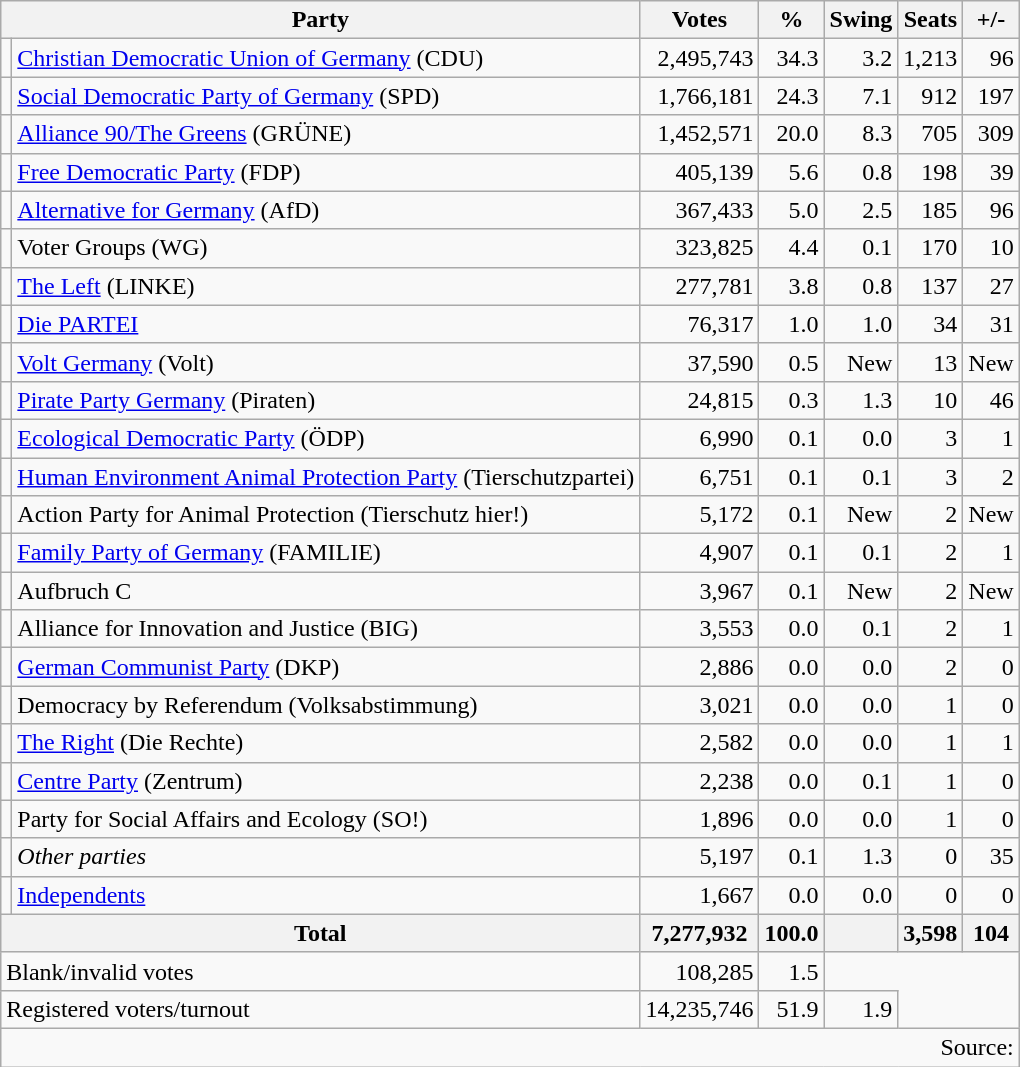<table class="wikitable" style="text-align:right">
<tr>
<th colspan=2>Party</th>
<th>Votes</th>
<th>%</th>
<th>Swing</th>
<th>Seats</th>
<th>+/-</th>
</tr>
<tr>
<td bgcolor=></td>
<td align=left><a href='#'>Christian Democratic Union of Germany</a> (CDU)</td>
<td>2,495,743</td>
<td>34.3</td>
<td> 3.2</td>
<td>1,213</td>
<td> 96</td>
</tr>
<tr>
<td bgcolor=></td>
<td align=left><a href='#'>Social Democratic Party of Germany</a> (SPD)</td>
<td>1,766,181</td>
<td>24.3</td>
<td> 7.1</td>
<td>912</td>
<td> 197</td>
</tr>
<tr>
<td bgcolor=></td>
<td align=left><a href='#'>Alliance 90/The Greens</a> (GRÜNE)</td>
<td>1,452,571</td>
<td>20.0</td>
<td> 8.3</td>
<td>705</td>
<td> 309</td>
</tr>
<tr>
<td bgcolor=></td>
<td align=left><a href='#'>Free Democratic Party</a> (FDP)</td>
<td>405,139</td>
<td>5.6</td>
<td> 0.8</td>
<td>198</td>
<td> 39</td>
</tr>
<tr>
<td bgcolor=></td>
<td align=left><a href='#'>Alternative for Germany</a> (AfD)</td>
<td>367,433</td>
<td>5.0</td>
<td> 2.5</td>
<td>185</td>
<td> 96</td>
</tr>
<tr>
<td></td>
<td align=left>Voter Groups (WG)</td>
<td>323,825</td>
<td>4.4</td>
<td> 0.1</td>
<td>170</td>
<td> 10</td>
</tr>
<tr>
<td bgcolor=></td>
<td align=left><a href='#'>The Left</a> (LINKE)</td>
<td>277,781</td>
<td>3.8</td>
<td> 0.8</td>
<td>137</td>
<td> 27</td>
</tr>
<tr>
<td bgcolor=></td>
<td align=left><a href='#'>Die PARTEI</a></td>
<td>76,317</td>
<td>1.0</td>
<td> 1.0</td>
<td>34</td>
<td> 31</td>
</tr>
<tr>
<td bgcolor=></td>
<td align=left><a href='#'>Volt Germany</a> (Volt)</td>
<td>37,590</td>
<td>0.5</td>
<td>New</td>
<td>13</td>
<td>New</td>
</tr>
<tr>
<td bgcolor=></td>
<td align=left><a href='#'>Pirate Party Germany</a> (Piraten)</td>
<td>24,815</td>
<td>0.3</td>
<td> 1.3</td>
<td>10</td>
<td> 46</td>
</tr>
<tr>
<td bgcolor=></td>
<td align=left><a href='#'>Ecological Democratic Party</a> (ÖDP)</td>
<td>6,990</td>
<td>0.1</td>
<td> 0.0</td>
<td>3</td>
<td> 1</td>
</tr>
<tr>
<td bgcolor=></td>
<td align=left><a href='#'>Human Environment Animal Protection Party</a> (Tierschutzpartei)</td>
<td>6,751</td>
<td>0.1</td>
<td> 0.1</td>
<td>3</td>
<td> 2</td>
</tr>
<tr>
<td></td>
<td align=left>Action Party for Animal Protection (Tierschutz hier!)</td>
<td>5,172</td>
<td>0.1</td>
<td>New</td>
<td>2</td>
<td>New</td>
</tr>
<tr>
<td bgcolor=></td>
<td align=left><a href='#'>Family Party of Germany</a> (FAMILIE)</td>
<td>4,907</td>
<td>0.1</td>
<td> 0.1</td>
<td>2</td>
<td> 1</td>
</tr>
<tr>
<td></td>
<td align=left>Aufbruch C</td>
<td>3,967</td>
<td>0.1</td>
<td>New</td>
<td>2</td>
<td>New</td>
</tr>
<tr>
<td></td>
<td align=left>Alliance for Innovation and Justice (BIG)</td>
<td>3,553</td>
<td>0.0</td>
<td> 0.1</td>
<td>2</td>
<td> 1</td>
</tr>
<tr>
<td bgcolor=></td>
<td align=left><a href='#'>German Communist Party</a> (DKP)</td>
<td>2,886</td>
<td>0.0</td>
<td> 0.0</td>
<td>2</td>
<td> 0</td>
</tr>
<tr>
<td></td>
<td align=left>Democracy by Referendum (Volksabstimmung)</td>
<td>3,021</td>
<td>0.0</td>
<td> 0.0</td>
<td>1</td>
<td> 0</td>
</tr>
<tr>
<td bgcolor=></td>
<td align=left><a href='#'>The Right</a> (Die Rechte)</td>
<td>2,582</td>
<td>0.0</td>
<td> 0.0</td>
<td>1</td>
<td> 1</td>
</tr>
<tr>
<td bgcolor=></td>
<td align=left><a href='#'>Centre Party</a> (Zentrum)</td>
<td>2,238</td>
<td>0.0</td>
<td> 0.1</td>
<td>1</td>
<td> 0</td>
</tr>
<tr>
<td></td>
<td align=left>Party for Social Affairs and Ecology (SO!)</td>
<td>1,896</td>
<td>0.0</td>
<td> 0.0</td>
<td>1</td>
<td> 0</td>
</tr>
<tr>
<td></td>
<td align=left><em>Other parties</em></td>
<td>5,197</td>
<td>0.1</td>
<td> 1.3</td>
<td>0</td>
<td> 35</td>
</tr>
<tr>
<td bgcolor=></td>
<td align=left><a href='#'>Independents</a></td>
<td>1,667</td>
<td>0.0</td>
<td> 0.0</td>
<td>0</td>
<td> 0</td>
</tr>
<tr>
<th colspan=2>Total</th>
<th>7,277,932</th>
<th>100.0</th>
<th></th>
<th>3,598</th>
<th> 104</th>
</tr>
<tr>
<td align=left colspan=2>Blank/invalid votes</td>
<td>108,285</td>
<td>1.5</td>
</tr>
<tr>
<td align=left colspan=2>Registered voters/turnout</td>
<td>14,235,746</td>
<td>51.9</td>
<td> 1.9</td>
</tr>
<tr>
<td colspan=7>Source: </td>
</tr>
</table>
